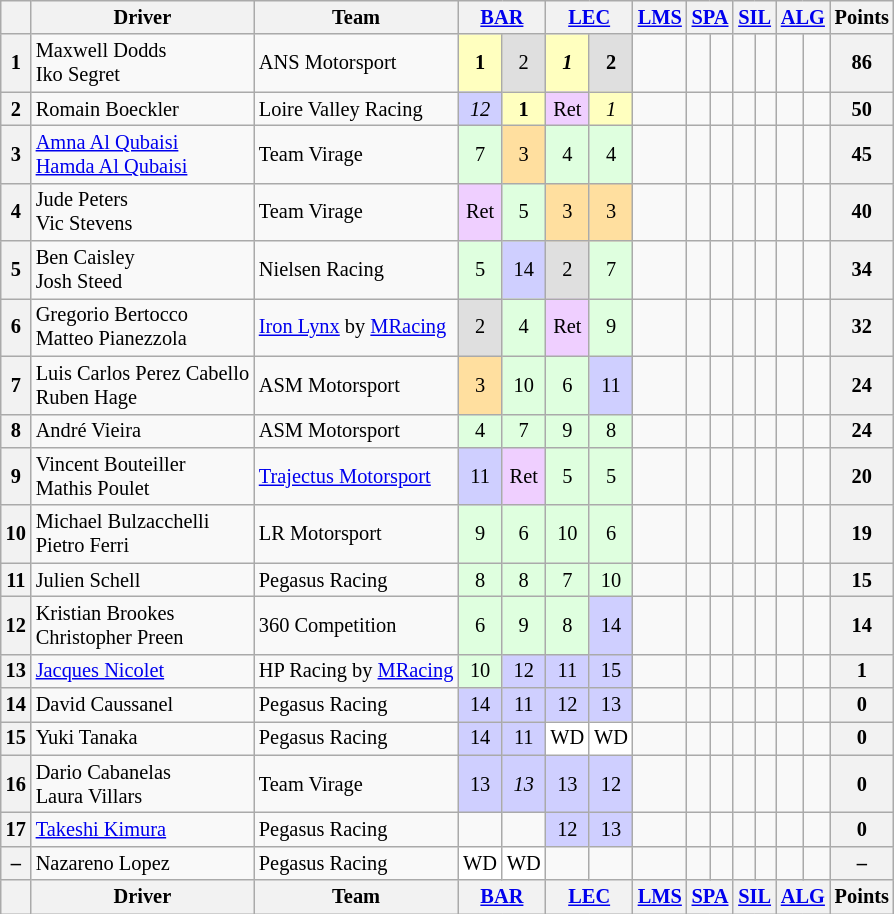<table class="wikitable" style="font-size: 85%; text-align:center">
<tr>
<th></th>
<th>Driver</th>
<th>Team</th>
<th colspan="2"><a href='#'>BAR</a><br></th>
<th colspan="2"><a href='#'>LEC</a><br></th>
<th><a href='#'>LMS</a><br></th>
<th colspan="2"><a href='#'>SPA</a><br></th>
<th colspan="2"><a href='#'>SIL</a><br></th>
<th colspan="2"><a href='#'>ALG</a><br></th>
<th>Points</th>
</tr>
<tr>
<th>1</th>
<td align="left"> Maxwell Dodds<br> Iko Segret</td>
<td align="left"> ANS Motorsport</td>
<td style="background:#ffffbf;"><strong>1</strong></td>
<td style="background:#dfdfdf;">2</td>
<td style="background:#ffffbf;"><strong><em>1</em></strong></td>
<td style="background:#dfdfdf;"><strong>2</strong></td>
<td></td>
<td></td>
<td></td>
<td></td>
<td></td>
<td></td>
<td></td>
<th>86</th>
</tr>
<tr>
<th>2</th>
<td align="left"> Romain Boeckler</td>
<td align="left"> Loire Valley Racing</td>
<td style="background:#cfcfff;"><em>12</em></td>
<td style="background:#ffffbf;"><strong>1</strong></td>
<td style="background:#efcfff;">Ret</td>
<td style="background:#ffffbf;"><em>1</em></td>
<td></td>
<td></td>
<td></td>
<td></td>
<td></td>
<td></td>
<td></td>
<th>50</th>
</tr>
<tr>
<th>3</th>
<td align="left"> <a href='#'>Amna Al Qubaisi</a><br> <a href='#'>Hamda Al Qubaisi</a></td>
<td align="left"> Team Virage</td>
<td style="background:#dfffdf;">7</td>
<td style="background:#ffdf9f;">3</td>
<td style="background:#dfffdf;">4</td>
<td style="background:#dfffdf;">4</td>
<td></td>
<td></td>
<td></td>
<td></td>
<td></td>
<td></td>
<td></td>
<th>45</th>
</tr>
<tr>
<th>4</th>
<td align="left"> Jude Peters<br> Vic Stevens</td>
<td align="left"> Team Virage</td>
<td style="background:#efcfff;">Ret</td>
<td style="background:#dfffdf;">5</td>
<td style="background:#ffdf9f;">3</td>
<td style="background:#ffdf9f;">3</td>
<td></td>
<td></td>
<td></td>
<td></td>
<td></td>
<td></td>
<td></td>
<th>40</th>
</tr>
<tr>
<th>5</th>
<td align="left"> Ben Caisley<br> Josh Steed</td>
<td align="left"> Nielsen Racing</td>
<td style="background:#dfffdf;">5</td>
<td style="background:#cfcfff;">14</td>
<td style="background:#dfdfdf;">2</td>
<td style="background:#dfffdf;">7</td>
<td></td>
<td></td>
<td></td>
<td></td>
<td></td>
<td></td>
<td></td>
<th>34</th>
</tr>
<tr>
<th>6</th>
<td align="left"> Gregorio Bertocco<br> Matteo Pianezzola</td>
<td align="left"> <a href='#'>Iron Lynx</a> by <a href='#'>MRacing</a></td>
<td style="background:#dfdfdf;">2</td>
<td style="background:#dfffdf;">4</td>
<td style="background:#efcfff;">Ret</td>
<td style="background:#dfffdf;">9</td>
<td></td>
<td></td>
<td></td>
<td></td>
<td></td>
<td></td>
<td></td>
<th>32</th>
</tr>
<tr>
<th>7</th>
<td align="left"> Luis Carlos Perez Cabello<br> Ruben Hage</td>
<td align="left"> ASM Motorsport</td>
<td style="background:#ffdf9f;">3</td>
<td style="background:#dfffdf;">10</td>
<td style="background:#dfffdf;">6</td>
<td style="background:#cfcfff;">11</td>
<td></td>
<td></td>
<td></td>
<td></td>
<td></td>
<td></td>
<td></td>
<th>24</th>
</tr>
<tr>
<th>8</th>
<td align="left"> André Vieira</td>
<td align="left"> ASM Motorsport</td>
<td style="background:#dfffdf;">4</td>
<td style="background:#dfffdf;">7</td>
<td style="background:#dfffdf;">9</td>
<td style="background:#dfffdf;">8</td>
<td></td>
<td></td>
<td></td>
<td></td>
<td></td>
<td></td>
<td></td>
<th>24</th>
</tr>
<tr>
<th>9</th>
<td align="left"> Vincent Bouteiller<br> Mathis Poulet</td>
<td align="left"> <a href='#'>Trajectus Motorsport</a></td>
<td style="background:#cfcfff;">11</td>
<td style="background:#efcfff;">Ret</td>
<td style="background:#dfffdf;">5</td>
<td style="background:#dfffdf;">5</td>
<td></td>
<td></td>
<td></td>
<td></td>
<td></td>
<td></td>
<td></td>
<th>20</th>
</tr>
<tr>
<th>10</th>
<td align="left"> Michael Bulzacchelli<br> Pietro Ferri</td>
<td align="left"> LR Motorsport</td>
<td style="background:#dfffdf;">9</td>
<td style="background:#dfffdf;">6</td>
<td style="background:#dfffdf;">10</td>
<td style="background:#dfffdf;">6</td>
<td></td>
<td></td>
<td></td>
<td></td>
<td></td>
<td></td>
<td></td>
<th>19</th>
</tr>
<tr>
<th>11</th>
<td align="left"> Julien Schell</td>
<td align="left"> Pegasus Racing</td>
<td style="background:#dfffdf;">8</td>
<td style="background:#dfffdf;">8</td>
<td style="background:#dfffdf;">7</td>
<td style="background:#dfffdf;">10</td>
<td></td>
<td></td>
<td></td>
<td></td>
<td></td>
<td></td>
<td></td>
<th>15</th>
</tr>
<tr>
<th>12</th>
<td align="left"> Kristian Brookes<br> Christopher Preen</td>
<td align="left"> 360 Competition</td>
<td style="background:#dfffdf;">6</td>
<td style="background:#dfffdf;">9</td>
<td style="background:#dfffdf;">8</td>
<td style="background:#cfcfff;">14</td>
<td></td>
<td></td>
<td></td>
<td></td>
<td></td>
<td></td>
<td></td>
<th>14</th>
</tr>
<tr>
<th>13</th>
<td align="left"> <a href='#'>Jacques Nicolet</a></td>
<td align="left"> HP Racing by <a href='#'>MRacing</a></td>
<td style="background:#dfffdf;">10</td>
<td style="background:#cfcfff;">12</td>
<td style="background:#cfcfff;">11</td>
<td style="background:#cfcfff;">15</td>
<td></td>
<td></td>
<td></td>
<td></td>
<td></td>
<td></td>
<td></td>
<th>1</th>
</tr>
<tr>
<th>14</th>
<td align="left"> David Caussanel</td>
<td align="left"> Pegasus Racing</td>
<td style="background:#cfcfff;">14</td>
<td style="background:#cfcfff;">11</td>
<td style="background:#cfcfff;">12</td>
<td style="background:#cfcfff;">13</td>
<td></td>
<td></td>
<td></td>
<td></td>
<td></td>
<td></td>
<td></td>
<th>0</th>
</tr>
<tr>
<th>15</th>
<td align="left"> Yuki Tanaka</td>
<td align="left"> Pegasus Racing</td>
<td style="background:#cfcfff;">14</td>
<td style="background:#cfcfff;">11</td>
<td style="background:#ffffff;">WD</td>
<td style="background:#ffffff;">WD</td>
<td></td>
<td></td>
<td></td>
<td></td>
<td></td>
<td></td>
<td></td>
<th>0</th>
</tr>
<tr>
<th>16</th>
<td align="left"> Dario Cabanelas<br> Laura Villars</td>
<td align="left"> Team Virage</td>
<td style="background:#cfcfff;">13</td>
<td style="background:#cfcfff;"><em>13</em></td>
<td style="background:#cfcfff;">13</td>
<td style="background:#cfcfff;">12</td>
<td></td>
<td></td>
<td></td>
<td></td>
<td></td>
<td></td>
<td></td>
<th>0</th>
</tr>
<tr>
<th>17</th>
<td align="left"> <a href='#'>Takeshi Kimura</a></td>
<td align="left"> Pegasus Racing</td>
<td></td>
<td></td>
<td style="background:#cfcfff;">12</td>
<td style="background:#cfcfff;">13</td>
<td></td>
<td></td>
<td></td>
<td></td>
<td></td>
<td></td>
<td></td>
<th>0</th>
</tr>
<tr>
<th>–</th>
<td align="left"> Nazareno Lopez</td>
<td align="left"> Pegasus Racing</td>
<td style="background:#ffffff;">WD</td>
<td style="background:#ffffff;">WD</td>
<td></td>
<td></td>
<td></td>
<td></td>
<td></td>
<td></td>
<td></td>
<td></td>
<td></td>
<th>–</th>
</tr>
<tr>
<th></th>
<th>Driver</th>
<th>Team</th>
<th colspan="2"><a href='#'>BAR</a><br></th>
<th colspan="2"><a href='#'>LEC</a><br></th>
<th><a href='#'>LMS</a><br></th>
<th colspan="2"><a href='#'>SPA</a><br></th>
<th colspan="2"><a href='#'>SIL</a><br></th>
<th colspan="2"><a href='#'>ALG</a><br></th>
<th>Points</th>
</tr>
</table>
